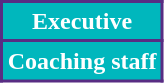<table class="wikitable">
<tr>
<th style="background:#00b7bd; color:#fff; border:2px solid #582c83;" scope="col" colspan="2">Executive<br>

</th>
</tr>
<tr>
<th style="background:#00b7bd; color:#fff; border:2px solid #582c83;" scope="col" colspan="2">Coaching staff<br>


</th>
</tr>
</table>
